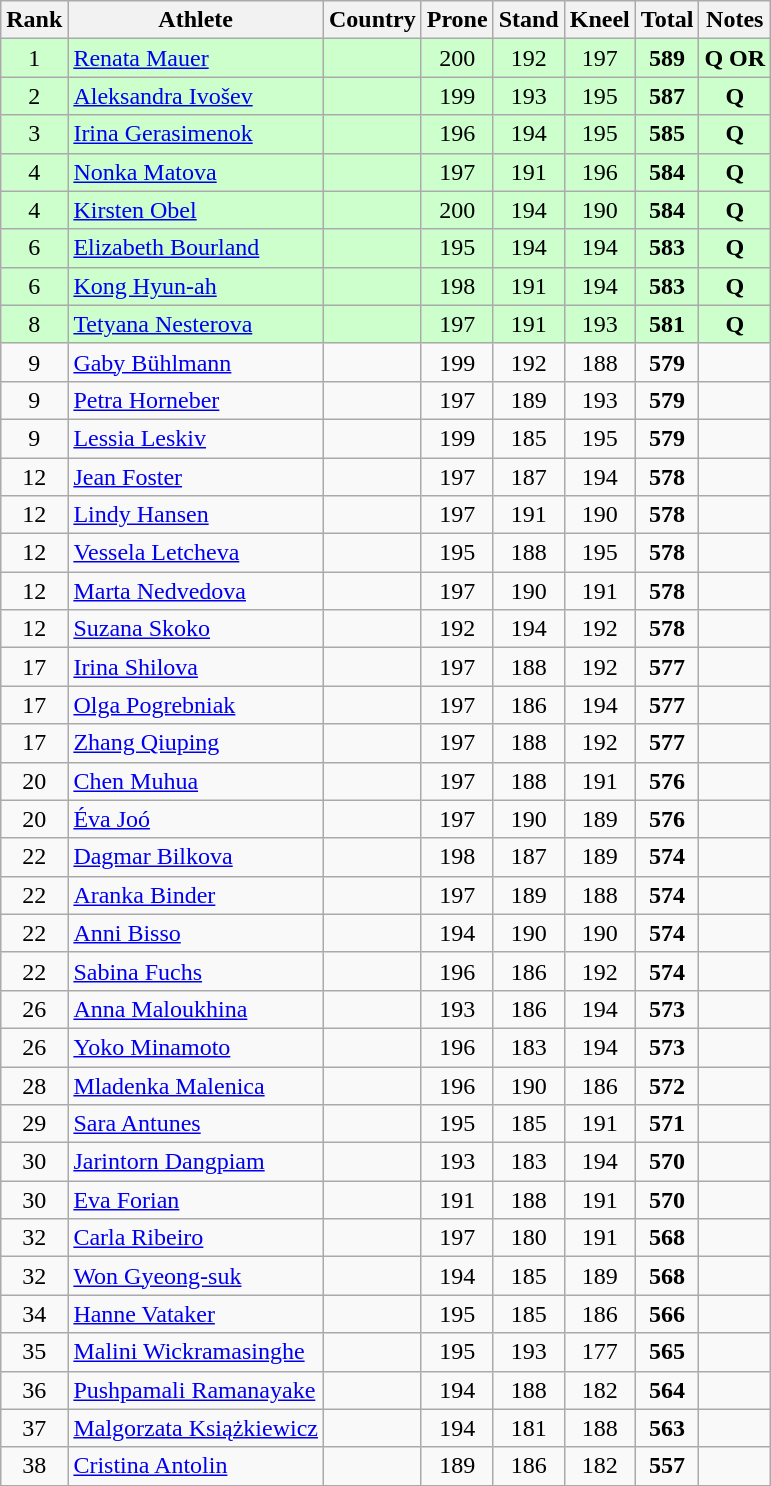<table class="wikitable sortable" style="text-align: center">
<tr>
<th>Rank</th>
<th>Athlete</th>
<th>Country</th>
<th>Prone</th>
<th>Stand</th>
<th>Kneel</th>
<th>Total</th>
<th>Notes</th>
</tr>
<tr bgcolor=#ccffcc>
<td>1</td>
<td align=left><a href='#'>Renata Mauer</a></td>
<td align=left></td>
<td>200</td>
<td>192</td>
<td>197</td>
<td><strong>589</strong></td>
<td><strong>Q OR</strong></td>
</tr>
<tr bgcolor=#ccffcc>
<td>2</td>
<td align=left><a href='#'>Aleksandra Ivošev</a></td>
<td align=left></td>
<td>199</td>
<td>193</td>
<td>195</td>
<td><strong>587</strong></td>
<td><strong>Q</strong></td>
</tr>
<tr bgcolor=#ccffcc>
<td>3</td>
<td align=left><a href='#'>Irina Gerasimenok</a></td>
<td align=left></td>
<td>196</td>
<td>194</td>
<td>195</td>
<td><strong>585</strong></td>
<td><strong>Q</strong></td>
</tr>
<tr bgcolor=#ccffcc>
<td>4</td>
<td align=left><a href='#'>Nonka Matova</a></td>
<td align=left></td>
<td>197</td>
<td>191</td>
<td>196</td>
<td><strong>584</strong></td>
<td><strong>Q</strong></td>
</tr>
<tr bgcolor=#ccffcc>
<td>4</td>
<td align=left><a href='#'>Kirsten Obel</a></td>
<td align=left></td>
<td>200</td>
<td>194</td>
<td>190</td>
<td><strong>584</strong></td>
<td><strong>Q</strong></td>
</tr>
<tr bgcolor=#ccffcc>
<td>6</td>
<td align=left><a href='#'>Elizabeth Bourland</a></td>
<td align=left></td>
<td>195</td>
<td>194</td>
<td>194</td>
<td><strong>583</strong></td>
<td><strong>Q</strong></td>
</tr>
<tr bgcolor=#ccffcc>
<td>6</td>
<td align=left><a href='#'>Kong Hyun-ah</a></td>
<td align=left></td>
<td>198</td>
<td>191</td>
<td>194</td>
<td><strong>583</strong></td>
<td><strong>Q</strong></td>
</tr>
<tr bgcolor=#ccffcc>
<td>8</td>
<td align=left><a href='#'>Tetyana Nesterova</a></td>
<td align=left></td>
<td>197</td>
<td>191</td>
<td>193</td>
<td><strong>581</strong></td>
<td><strong>Q</strong></td>
</tr>
<tr>
<td>9</td>
<td align=left><a href='#'>Gaby Bühlmann</a></td>
<td align=left></td>
<td>199</td>
<td>192</td>
<td>188</td>
<td><strong>579</strong></td>
<td></td>
</tr>
<tr>
<td>9</td>
<td align=left><a href='#'>Petra Horneber</a></td>
<td align=left></td>
<td>197</td>
<td>189</td>
<td>193</td>
<td><strong>579</strong></td>
<td></td>
</tr>
<tr>
<td>9</td>
<td align=left><a href='#'>Lessia Leskiv</a></td>
<td align=left></td>
<td>199</td>
<td>185</td>
<td>195</td>
<td><strong>579</strong></td>
<td></td>
</tr>
<tr>
<td>12</td>
<td align=left><a href='#'>Jean Foster</a></td>
<td align=left></td>
<td>197</td>
<td>187</td>
<td>194</td>
<td><strong>578</strong></td>
<td></td>
</tr>
<tr>
<td>12</td>
<td align=left><a href='#'>Lindy Hansen</a></td>
<td align=left></td>
<td>197</td>
<td>191</td>
<td>190</td>
<td><strong>578</strong></td>
<td></td>
</tr>
<tr>
<td>12</td>
<td align=left><a href='#'>Vessela Letcheva</a></td>
<td align=left></td>
<td>195</td>
<td>188</td>
<td>195</td>
<td><strong>578</strong></td>
<td></td>
</tr>
<tr>
<td>12</td>
<td align=left><a href='#'>Marta Nedvedova</a></td>
<td align=left></td>
<td>197</td>
<td>190</td>
<td>191</td>
<td><strong>578</strong></td>
<td></td>
</tr>
<tr>
<td>12</td>
<td align=left><a href='#'>Suzana Skoko</a></td>
<td align=left></td>
<td>192</td>
<td>194</td>
<td>192</td>
<td><strong>578</strong></td>
<td></td>
</tr>
<tr>
<td>17</td>
<td align=left><a href='#'>Irina Shilova</a></td>
<td align=left></td>
<td>197</td>
<td>188</td>
<td>192</td>
<td><strong>577</strong></td>
<td></td>
</tr>
<tr>
<td>17</td>
<td align=left><a href='#'>Olga Pogrebniak</a></td>
<td align=left></td>
<td>197</td>
<td>186</td>
<td>194</td>
<td><strong>577</strong></td>
<td></td>
</tr>
<tr>
<td>17</td>
<td align=left><a href='#'>Zhang Qiuping</a></td>
<td align=left></td>
<td>197</td>
<td>188</td>
<td>192</td>
<td><strong>577</strong></td>
<td></td>
</tr>
<tr>
<td>20</td>
<td align=left><a href='#'>Chen Muhua</a></td>
<td align=left></td>
<td>197</td>
<td>188</td>
<td>191</td>
<td><strong>576</strong></td>
<td></td>
</tr>
<tr>
<td>20</td>
<td align=left><a href='#'>Éva Joó</a></td>
<td align=left></td>
<td>197</td>
<td>190</td>
<td>189</td>
<td><strong>576</strong></td>
<td></td>
</tr>
<tr>
<td>22</td>
<td align=left><a href='#'>Dagmar Bilkova</a></td>
<td align=left></td>
<td>198</td>
<td>187</td>
<td>189</td>
<td><strong>574</strong></td>
<td></td>
</tr>
<tr>
<td>22</td>
<td align=left><a href='#'>Aranka Binder</a></td>
<td align=left></td>
<td>197</td>
<td>189</td>
<td>188</td>
<td><strong>574</strong></td>
<td></td>
</tr>
<tr>
<td>22</td>
<td align=left><a href='#'>Anni Bisso</a></td>
<td align=left></td>
<td>194</td>
<td>190</td>
<td>190</td>
<td><strong>574</strong></td>
<td></td>
</tr>
<tr>
<td>22</td>
<td align=left><a href='#'>Sabina Fuchs</a></td>
<td align=left></td>
<td>196</td>
<td>186</td>
<td>192</td>
<td><strong>574</strong></td>
<td></td>
</tr>
<tr>
<td>26</td>
<td align=left><a href='#'>Anna Maloukhina</a></td>
<td align=left></td>
<td>193</td>
<td>186</td>
<td>194</td>
<td><strong>573</strong></td>
<td></td>
</tr>
<tr>
<td>26</td>
<td align=left><a href='#'>Yoko Minamoto</a></td>
<td align=left></td>
<td>196</td>
<td>183</td>
<td>194</td>
<td><strong>573</strong></td>
<td></td>
</tr>
<tr>
<td>28</td>
<td align=left><a href='#'>Mladenka Malenica</a></td>
<td align=left></td>
<td>196</td>
<td>190</td>
<td>186</td>
<td><strong>572</strong></td>
<td></td>
</tr>
<tr>
<td>29</td>
<td align=left><a href='#'>Sara Antunes</a></td>
<td align=left></td>
<td>195</td>
<td>185</td>
<td>191</td>
<td><strong>571</strong></td>
<td></td>
</tr>
<tr>
<td>30</td>
<td align=left><a href='#'>Jarintorn Dangpiam</a></td>
<td align=left></td>
<td>193</td>
<td>183</td>
<td>194</td>
<td><strong>570</strong></td>
<td></td>
</tr>
<tr>
<td>30</td>
<td align=left><a href='#'>Eva Forian</a></td>
<td align=left></td>
<td>191</td>
<td>188</td>
<td>191</td>
<td><strong>570</strong></td>
<td></td>
</tr>
<tr>
<td>32</td>
<td align=left><a href='#'>Carla Ribeiro</a></td>
<td align=left></td>
<td>197</td>
<td>180</td>
<td>191</td>
<td><strong>568</strong></td>
<td></td>
</tr>
<tr>
<td>32</td>
<td align=left><a href='#'>Won Gyeong-suk</a></td>
<td align=left></td>
<td>194</td>
<td>185</td>
<td>189</td>
<td><strong>568</strong></td>
<td></td>
</tr>
<tr>
<td>34</td>
<td align=left><a href='#'>Hanne Vataker</a></td>
<td align=left></td>
<td>195</td>
<td>185</td>
<td>186</td>
<td><strong>566</strong></td>
<td></td>
</tr>
<tr>
<td>35</td>
<td align=left><a href='#'>Malini Wickramasinghe</a></td>
<td align=left></td>
<td>195</td>
<td>193</td>
<td>177</td>
<td><strong>565</strong></td>
<td></td>
</tr>
<tr>
<td>36</td>
<td align=left><a href='#'>Pushpamali Ramanayake</a></td>
<td align=left></td>
<td>194</td>
<td>188</td>
<td>182</td>
<td><strong>564</strong></td>
<td></td>
</tr>
<tr>
<td>37</td>
<td align=left><a href='#'>Malgorzata Książkiewicz</a></td>
<td align=left></td>
<td>194</td>
<td>181</td>
<td>188</td>
<td><strong>563</strong></td>
<td></td>
</tr>
<tr>
<td>38</td>
<td align=left><a href='#'>Cristina Antolin</a></td>
<td align=left></td>
<td>189</td>
<td>186</td>
<td>182</td>
<td><strong>557</strong></td>
<td></td>
</tr>
</table>
